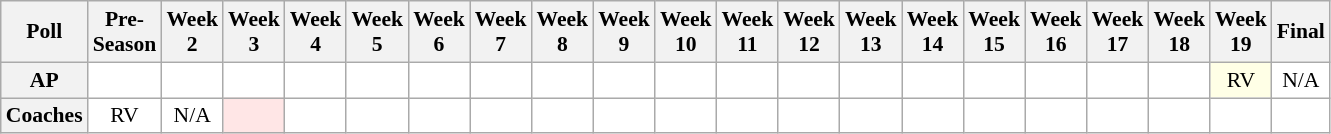<table class="wikitable" style="white-space:nowrap;font-size:90%">
<tr>
<th>Poll</th>
<th>Pre-<br>Season</th>
<th>Week<br>2</th>
<th>Week<br>3</th>
<th>Week<br>4</th>
<th>Week<br>5</th>
<th>Week<br>6</th>
<th>Week<br>7</th>
<th>Week<br>8</th>
<th>Week<br>9</th>
<th>Week<br>10</th>
<th>Week<br>11</th>
<th>Week<br>12</th>
<th>Week<br>13</th>
<th>Week<br>14</th>
<th>Week<br>15</th>
<th>Week<br>16</th>
<th>Week<br>17</th>
<th>Week<br>18</th>
<th>Week<br>19</th>
<th>Final</th>
</tr>
<tr style="text-align:center;">
<th>AP</th>
<td style="background:#FFF;"></td>
<td style="background:#FFF;"></td>
<td style="background:#FFF;"></td>
<td style="background:#FFF;"></td>
<td style="background:#FFF;"></td>
<td style="background:#FFF;"></td>
<td style="background:#FFF;"></td>
<td style="background:#FFF;"></td>
<td style="background:#FFF;"></td>
<td style="background:#FFF;"></td>
<td style="background:#FFF;"></td>
<td style="background:#FFF;"></td>
<td style="background:#FFF;"></td>
<td style="background:#FFF;"></td>
<td style="background:#FFF;"></td>
<td style="background:#FFF;"></td>
<td style="background:#FFF;"></td>
<td style="background:#FFF;"></td>
<td style="background:#FFFFE6;">RV</td>
<td style="background:#FFF;">N/A</td>
</tr>
<tr style="text-align:center;">
<th>Coaches</th>
<td style="background:#FFF;">RV</td>
<td style="background:#FFF;">N/A</td>
<td style="background:#FFE6E6;"></td>
<td style="background:#FFF;"></td>
<td style="background:#FFF;"></td>
<td style="background:#FFF;"></td>
<td style="background:#FFF;"></td>
<td style="background:#FFF;"></td>
<td style="background:#FFF;"></td>
<td style="background:#FFF;"></td>
<td style="background:#FFF;"></td>
<td style="background:#FFF;"></td>
<td style="background:#FFF;"></td>
<td style="background:#FFF;"></td>
<td style="background:#FFF;"></td>
<td style="background:#FFF;"></td>
<td style="background:#FFF;"></td>
<td style="background:#FFF;"></td>
<td style="background:#FFF;"></td>
<td style="background:#FFF;"></td>
</tr>
</table>
